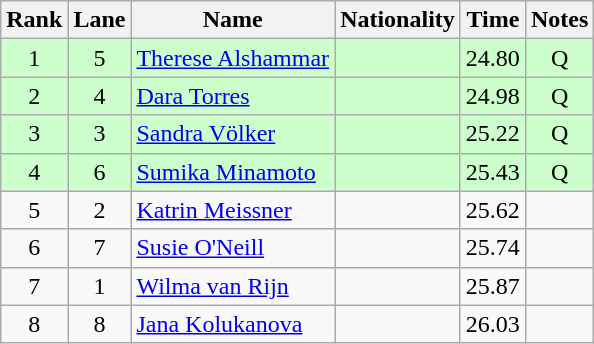<table class="wikitable sortable" style="text-align:center">
<tr>
<th>Rank</th>
<th>Lane</th>
<th>Name</th>
<th>Nationality</th>
<th>Time</th>
<th>Notes</th>
</tr>
<tr bgcolor=#cfc>
<td>1</td>
<td>5</td>
<td align=left><a href='#'>Therese Alshammar</a></td>
<td align=left></td>
<td>24.80</td>
<td>Q</td>
</tr>
<tr bgcolor=#cfc>
<td>2</td>
<td>4</td>
<td align=left><a href='#'>Dara Torres</a></td>
<td align=left></td>
<td>24.98</td>
<td>Q</td>
</tr>
<tr bgcolor=#cfc>
<td>3</td>
<td>3</td>
<td align=left><a href='#'>Sandra Völker</a></td>
<td align=left></td>
<td>25.22</td>
<td>Q</td>
</tr>
<tr bgcolor=#cfc>
<td>4</td>
<td>6</td>
<td align=left><a href='#'>Sumika Minamoto</a></td>
<td align=left></td>
<td>25.43</td>
<td>Q</td>
</tr>
<tr>
<td>5</td>
<td>2</td>
<td align=left><a href='#'>Katrin Meissner</a></td>
<td align=left></td>
<td>25.62</td>
<td></td>
</tr>
<tr>
<td>6</td>
<td>7</td>
<td align=left><a href='#'>Susie O'Neill</a></td>
<td align=left></td>
<td>25.74</td>
<td></td>
</tr>
<tr>
<td>7</td>
<td>1</td>
<td align=left><a href='#'>Wilma van Rijn</a></td>
<td align=left></td>
<td>25.87</td>
<td></td>
</tr>
<tr>
<td>8</td>
<td>8</td>
<td align=left><a href='#'>Jana Kolukanova</a></td>
<td align=left></td>
<td>26.03</td>
<td></td>
</tr>
</table>
